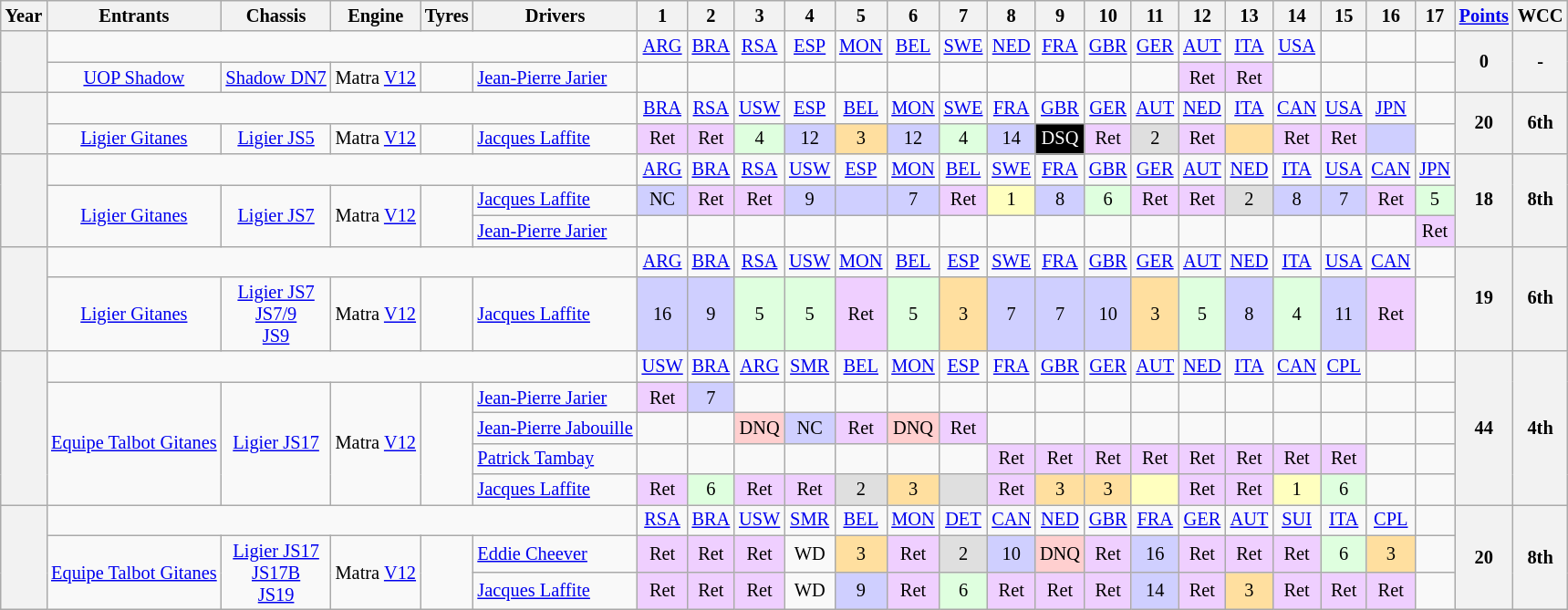<table class="wikitable" style="text-align:center; font-size:85%">
<tr>
<th>Year</th>
<th>Entrants</th>
<th>Chassis</th>
<th>Engine</th>
<th>Tyres</th>
<th>Drivers</th>
<th>1</th>
<th>2</th>
<th>3</th>
<th>4</th>
<th>5</th>
<th>6</th>
<th>7</th>
<th>8</th>
<th>9</th>
<th>10</th>
<th>11</th>
<th>12</th>
<th>13</th>
<th>14</th>
<th>15</th>
<th>16</th>
<th>17</th>
<th><a href='#'>Points</a></th>
<th>WCC</th>
</tr>
<tr>
<th rowspan=2></th>
<td colspan=5></td>
<td><a href='#'>ARG</a></td>
<td><a href='#'>BRA</a></td>
<td><a href='#'>RSA</a></td>
<td><a href='#'>ESP</a></td>
<td><a href='#'>MON</a></td>
<td><a href='#'>BEL</a></td>
<td><a href='#'>SWE</a></td>
<td><a href='#'>NED</a></td>
<td><a href='#'>FRA</a></td>
<td><a href='#'>GBR</a></td>
<td><a href='#'>GER</a></td>
<td><a href='#'>AUT</a></td>
<td><a href='#'>ITA</a></td>
<td><a href='#'>USA</a></td>
<td></td>
<td></td>
<td></td>
<th rowspan=2>0</th>
<th rowspan=2>-</th>
</tr>
<tr>
<td> <a href='#'>UOP Shadow</a></td>
<td><a href='#'>Shadow DN7</a></td>
<td>Matra <a href='#'>V12</a></td>
<td></td>
<td align="left"> <a href='#'>Jean-Pierre Jarier</a></td>
<td></td>
<td></td>
<td></td>
<td></td>
<td></td>
<td></td>
<td></td>
<td></td>
<td></td>
<td></td>
<td></td>
<td style="background:#efcfff;">Ret</td>
<td style="background:#efcfff;">Ret</td>
<td></td>
<td></td>
<td></td>
<td></td>
</tr>
<tr>
<th rowspan=2></th>
<td colspan=5></td>
<td><a href='#'>BRA</a></td>
<td><a href='#'>RSA</a></td>
<td><a href='#'>USW</a></td>
<td><a href='#'>ESP</a></td>
<td><a href='#'>BEL</a></td>
<td><a href='#'>MON</a></td>
<td><a href='#'>SWE</a></td>
<td><a href='#'>FRA</a></td>
<td><a href='#'>GBR</a></td>
<td><a href='#'>GER</a></td>
<td><a href='#'>AUT</a></td>
<td><a href='#'>NED</a></td>
<td><a href='#'>ITA</a></td>
<td><a href='#'>CAN</a></td>
<td><a href='#'>USA</a></td>
<td><a href='#'>JPN</a></td>
<td></td>
<th rowspan="2">20</th>
<th rowspan="2">6th</th>
</tr>
<tr>
<td> <a href='#'>Ligier Gitanes</a></td>
<td><a href='#'>Ligier JS5</a></td>
<td>Matra <a href='#'>V12</a></td>
<td></td>
<td align="left"> <a href='#'>Jacques Laffite</a></td>
<td style="background:#efcfff;">Ret</td>
<td style="background:#efcfff;">Ret</td>
<td style="background:#dfffdf;">4</td>
<td style="background:#cfcfff;">12</td>
<td style="background:#ffdf9f;">3</td>
<td style="background:#cfcfff;">12</td>
<td style="background:#dfffdf;">4</td>
<td style="background:#cfcfff;">14</td>
<td style="background:#000000; color:#ffffff">DSQ</td>
<td style="background:#efcfff;">Ret</td>
<td style="background:#dfdfdf;">2</td>
<td style="background:#efcfff;">Ret</td>
<td style="background:#ffdf9f;"></td>
<td style="background:#efcfff;">Ret</td>
<td style="background:#efcfff;">Ret</td>
<td style="background:#cfcfff;"></td>
<td></td>
</tr>
<tr>
<th rowspan=3></th>
<td colspan=5></td>
<td><a href='#'>ARG</a></td>
<td><a href='#'>BRA</a></td>
<td><a href='#'>RSA</a></td>
<td><a href='#'>USW</a></td>
<td><a href='#'>ESP</a></td>
<td><a href='#'>MON</a></td>
<td><a href='#'>BEL</a></td>
<td><a href='#'>SWE</a></td>
<td><a href='#'>FRA</a></td>
<td><a href='#'>GBR</a></td>
<td><a href='#'>GER</a></td>
<td><a href='#'>AUT</a></td>
<td><a href='#'>NED</a></td>
<td><a href='#'>ITA</a></td>
<td><a href='#'>USA</a></td>
<td><a href='#'>CAN</a></td>
<td><a href='#'>JPN</a></td>
<th rowspan="3">18</th>
<th rowspan="3">8th</th>
</tr>
<tr>
<td rowspan=2> <a href='#'>Ligier Gitanes</a></td>
<td rowspan=2><a href='#'>Ligier JS7</a></td>
<td rowspan=2>Matra <a href='#'>V12</a></td>
<td rowspan=2></td>
<td align="left"> <a href='#'>Jacques Laffite</a></td>
<td style="background:#cfcfff;">NC</td>
<td style="background:#efcfff;">Ret</td>
<td style="background:#efcfff;">Ret</td>
<td style="background:#cfcfff;">9</td>
<td style="background:#cfcfff;"></td>
<td style="background:#cfcfff;">7</td>
<td style="background:#efcfff;">Ret</td>
<td style="background:#ffffbf;">1</td>
<td style="background:#cfcfff;">8</td>
<td style="background:#dfffdf;">6</td>
<td style="background:#efcfff;">Ret</td>
<td style="background:#efcfff;">Ret</td>
<td style="background:#dfdfdf;">2</td>
<td style="background:#cfcfff;">8</td>
<td style="background:#cfcfff;">7</td>
<td style="background:#efcfff;">Ret</td>
<td style="background:#dfffdf;">5</td>
</tr>
<tr>
<td align="left"> <a href='#'>Jean-Pierre Jarier</a></td>
<td></td>
<td></td>
<td></td>
<td></td>
<td></td>
<td></td>
<td></td>
<td></td>
<td></td>
<td></td>
<td></td>
<td></td>
<td></td>
<td></td>
<td></td>
<td></td>
<td style="background:#efcfff;">Ret</td>
</tr>
<tr>
<th rowspan=2></th>
<td colspan=5></td>
<td><a href='#'>ARG</a></td>
<td><a href='#'>BRA</a></td>
<td><a href='#'>RSA</a></td>
<td><a href='#'>USW</a></td>
<td><a href='#'>MON</a></td>
<td><a href='#'>BEL</a></td>
<td><a href='#'>ESP</a></td>
<td><a href='#'>SWE</a></td>
<td><a href='#'>FRA</a></td>
<td><a href='#'>GBR</a></td>
<td><a href='#'>GER</a></td>
<td><a href='#'>AUT</a></td>
<td><a href='#'>NED</a></td>
<td><a href='#'>ITA</a></td>
<td><a href='#'>USA</a></td>
<td><a href='#'>CAN</a></td>
<td></td>
<th rowspan="2">19</th>
<th rowspan="2">6th</th>
</tr>
<tr>
<td> <a href='#'>Ligier Gitanes</a></td>
<td><a href='#'>Ligier JS7</a><br><a href='#'>JS7/9</a><br><a href='#'>JS9</a></td>
<td>Matra <a href='#'>V12</a></td>
<td></td>
<td align="left"> <a href='#'>Jacques Laffite</a></td>
<td style="background:#cfcfff;">16</td>
<td style="background:#cfcfff;">9</td>
<td style="background:#dfffdf;">5</td>
<td style="background:#dfffdf;">5</td>
<td style="background:#efcfff;">Ret</td>
<td style="background:#dfffdf;">5</td>
<td style="background:#ffdf9f;">3</td>
<td style="background:#cfcfff;">7</td>
<td style="background:#cfcfff;">7</td>
<td style="background:#cfcfff;">10</td>
<td style="background:#ffdf9f;">3</td>
<td style="background:#dfffdf;">5</td>
<td style="background:#cfcfff;">8</td>
<td style="background:#dfffdf;">4</td>
<td style="background:#cfcfff;">11</td>
<td style="background:#efcfff;">Ret</td>
<td></td>
</tr>
<tr>
<th rowspan=5></th>
<td colspan=5></td>
<td><a href='#'>USW</a></td>
<td><a href='#'>BRA</a></td>
<td><a href='#'>ARG</a></td>
<td><a href='#'>SMR</a></td>
<td><a href='#'>BEL</a></td>
<td><a href='#'>MON</a></td>
<td><a href='#'>ESP</a></td>
<td><a href='#'>FRA</a></td>
<td><a href='#'>GBR</a></td>
<td><a href='#'>GER</a></td>
<td><a href='#'>AUT</a></td>
<td><a href='#'>NED</a></td>
<td><a href='#'>ITA</a></td>
<td><a href='#'>CAN</a></td>
<td><a href='#'>CPL</a></td>
<td></td>
<td></td>
<th rowspan="5">44</th>
<th rowspan="5">4th</th>
</tr>
<tr>
<td rowspan=4> <a href='#'>Equipe Talbot Gitanes</a></td>
<td rowspan=4><a href='#'>Ligier JS17</a></td>
<td rowspan=4>Matra <a href='#'>V12</a></td>
<td rowspan=4></td>
<td align="left"> <a href='#'>Jean-Pierre Jarier</a></td>
<td style="background:#efcfff;">Ret</td>
<td style="background:#cfcfff;">7</td>
<td></td>
<td></td>
<td></td>
<td></td>
<td></td>
<td></td>
<td></td>
<td></td>
<td></td>
<td></td>
<td></td>
<td></td>
<td></td>
<td></td>
<td></td>
</tr>
<tr>
<td align="left"> <a href='#'>Jean-Pierre Jabouille</a></td>
<td></td>
<td></td>
<td style="background:#ffcfcf;">DNQ</td>
<td style="background:#cfcfff;">NC</td>
<td style="background:#efcfff;">Ret</td>
<td style="background:#ffcfcf;">DNQ</td>
<td style="background:#efcfff;">Ret</td>
<td></td>
<td></td>
<td></td>
<td></td>
<td></td>
<td></td>
<td></td>
<td></td>
<td></td>
<td></td>
</tr>
<tr>
<td align="left"> <a href='#'>Patrick Tambay</a></td>
<td></td>
<td></td>
<td></td>
<td></td>
<td></td>
<td></td>
<td></td>
<td style="background:#efcfff;">Ret</td>
<td style="background:#efcfff;">Ret</td>
<td style="background:#efcfff;">Ret</td>
<td style="background:#efcfff;">Ret</td>
<td style="background:#efcfff;">Ret</td>
<td style="background:#efcfff;">Ret</td>
<td style="background:#efcfff;">Ret</td>
<td style="background:#efcfff;">Ret</td>
<td></td>
<td></td>
</tr>
<tr>
<td align="left"> <a href='#'>Jacques Laffite</a></td>
<td style="background:#efcfff;">Ret</td>
<td style="background:#dfffdf;">6</td>
<td style="background:#efcfff;">Ret</td>
<td style="background:#efcfff;">Ret</td>
<td style="background:#dfdfdf;">2</td>
<td style="background:#ffdf9f;">3</td>
<td style="background:#dfdfdf;"></td>
<td style="background:#efcfff;">Ret</td>
<td style="background:#ffdf9f;">3</td>
<td style="background:#ffdf9f;">3</td>
<td style="background:#ffffbf;"></td>
<td style="background:#efcfff;">Ret</td>
<td style="background:#efcfff;">Ret</td>
<td style="background:#ffffbf;">1</td>
<td style="background:#dfffdf;">6</td>
<td></td>
<td></td>
</tr>
<tr>
<th rowspan=3></th>
<td colspan=5></td>
<td><a href='#'>RSA</a></td>
<td><a href='#'>BRA</a></td>
<td><a href='#'>USW</a></td>
<td><a href='#'>SMR</a></td>
<td><a href='#'>BEL</a></td>
<td><a href='#'>MON</a></td>
<td><a href='#'>DET</a></td>
<td><a href='#'>CAN</a></td>
<td><a href='#'>NED</a></td>
<td><a href='#'>GBR</a></td>
<td><a href='#'>FRA</a></td>
<td><a href='#'>GER</a></td>
<td><a href='#'>AUT</a></td>
<td><a href='#'>SUI</a></td>
<td><a href='#'>ITA</a></td>
<td><a href='#'>CPL</a></td>
<td></td>
<th rowspan="3">20</th>
<th rowspan="3">8th</th>
</tr>
<tr>
<td rowspan=2> <a href='#'>Equipe Talbot Gitanes</a></td>
<td rowspan=2><a href='#'>Ligier JS17</a><br><a href='#'>JS17B</a><br><a href='#'>JS19</a></td>
<td rowspan=2>Matra <a href='#'>V12</a></td>
<td rowspan=2></td>
<td align="left"> <a href='#'>Eddie Cheever</a></td>
<td style="background:#efcfff;">Ret</td>
<td style="background:#efcfff;">Ret</td>
<td style="background:#efcfff;">Ret</td>
<td>WD</td>
<td style="background:#ffdf9f;">3</td>
<td style="background:#efcfff;">Ret</td>
<td style="background:#dfdfdf;">2</td>
<td style="background:#cfcfff;">10</td>
<td style="background:#ffcfcf;">DNQ</td>
<td style="background:#efcfff;">Ret</td>
<td style="background:#cfcfff;">16</td>
<td style="background:#efcfff;">Ret</td>
<td style="background:#efcfff;">Ret</td>
<td style="background:#efcfff;">Ret</td>
<td style="background:#dfffdf;">6</td>
<td style="background:#ffdf9f;">3</td>
<td></td>
</tr>
<tr>
<td align="left"> <a href='#'>Jacques Laffite</a></td>
<td style="background:#efcfff;">Ret</td>
<td style="background:#efcfff;">Ret</td>
<td style="background:#efcfff;">Ret</td>
<td>WD</td>
<td style="background:#cfcfff;">9</td>
<td style="background:#efcfff;">Ret</td>
<td style="background:#dfffdf;">6</td>
<td style="background:#efcfff;">Ret</td>
<td style="background:#efcfff;">Ret</td>
<td style="background:#efcfff;">Ret</td>
<td style="background:#cfcfff;">14</td>
<td style="background:#efcfff;">Ret</td>
<td style="background:#ffdf9f;">3</td>
<td style="background:#efcfff;">Ret</td>
<td style="background:#efcfff;">Ret</td>
<td style="background:#efcfff;">Ret</td>
<td></td>
</tr>
</table>
